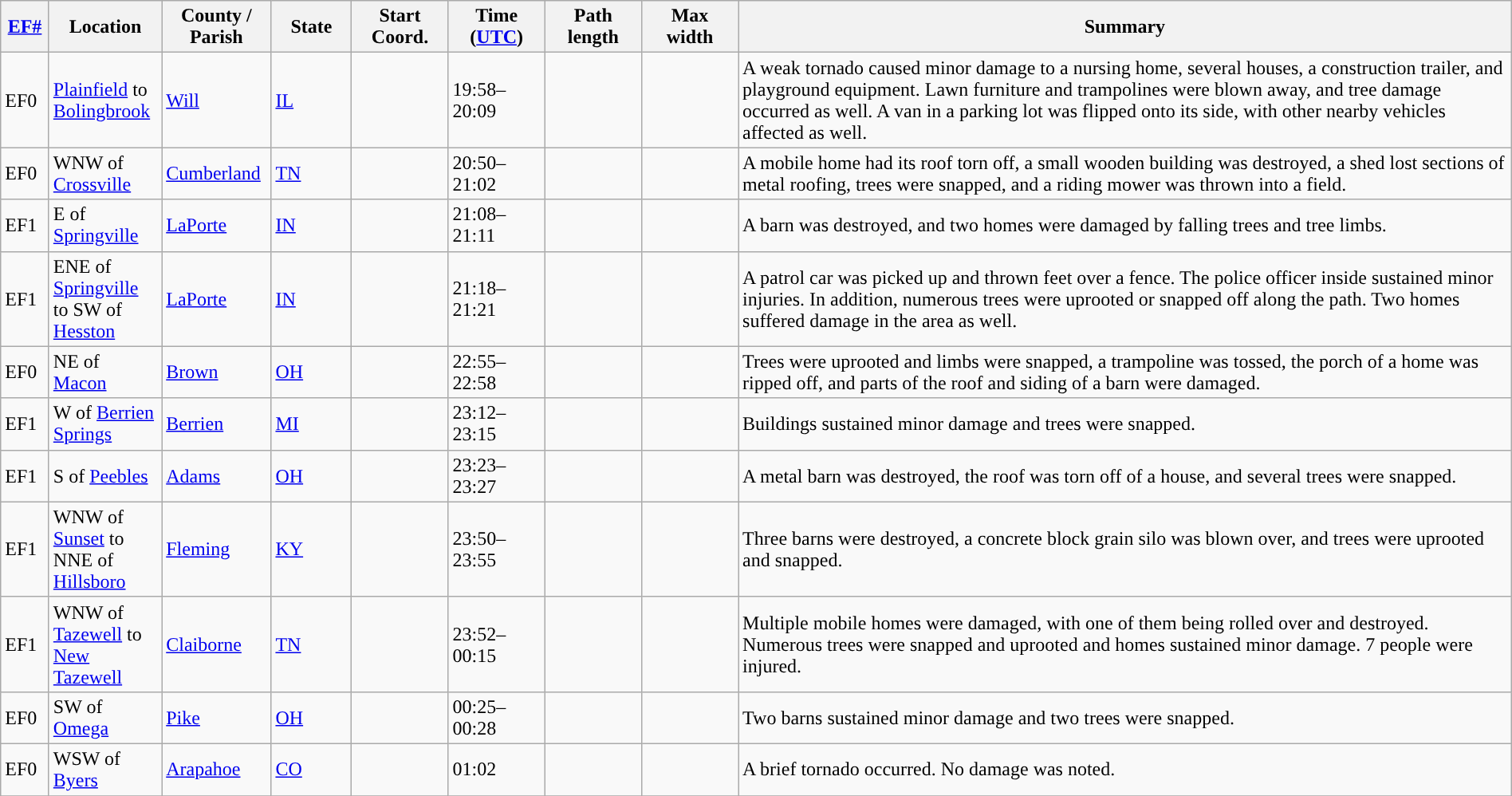<table class="wikitable sortable" style="width:100%;">
<tr>
<th scope="col"  style="width:3%; text-align:center;"><a href='#'>EF#</a></th>
<th scope="col"  style="width:7%; text-align:center;" class="unsortable">Location</th>
<th scope="col"  style="width:6%; text-align:center;" class="unsortable">County / Parish</th>
<th scope="col"  style="width:5%; text-align:center;">State</th>
<th scope="col"  style="width:6%; text-align:center;">Start Coord.</th>
<th scope="col"  style="width:6%; text-align:center;">Time (<a href='#'>UTC</a>)</th>
<th scope="col"  style="width:6%; text-align:center;">Path length</th>
<th scope="col"  style="width:6%; text-align:center;">Max width</th>
<th scope="col" class="unsortable" style="width:48%; text-align:center;">Summary</th>
</tr>
<tr>
<td>EF0</td>
<td><a href='#'>Plainfield</a> to <a href='#'>Bolingbrook</a></td>
<td><a href='#'>Will</a></td>
<td><a href='#'>IL</a></td>
<td></td>
<td>19:58–20:09</td>
<td></td>
<td></td>
<td>A weak tornado caused minor damage to a nursing home, several houses, a construction trailer, and playground equipment. Lawn furniture and trampolines were blown away, and tree damage occurred as well. A van in a parking lot was flipped onto its side, with other nearby vehicles affected as well.</td>
</tr>
<tr>
<td>EF0</td>
<td>WNW of <a href='#'>Crossville</a></td>
<td><a href='#'>Cumberland</a></td>
<td><a href='#'>TN</a></td>
<td></td>
<td>20:50–21:02</td>
<td></td>
<td></td>
<td>A mobile home had its roof torn off, a small wooden building was destroyed, a shed lost sections of metal roofing, trees were snapped, and a riding mower was thrown  into a field.</td>
</tr>
<tr>
<td>EF1</td>
<td>E of <a href='#'>Springville</a></td>
<td><a href='#'>LaPorte</a></td>
<td><a href='#'>IN</a></td>
<td></td>
<td>21:08–21:11</td>
<td></td>
<td></td>
<td>A barn was destroyed, and two homes were damaged by falling trees and tree limbs.</td>
</tr>
<tr>
<td>EF1</td>
<td>ENE of <a href='#'>Springville</a> to SW of <a href='#'>Hesston</a></td>
<td><a href='#'>LaPorte</a></td>
<td><a href='#'>IN</a></td>
<td></td>
<td>21:18–21:21</td>
<td></td>
<td></td>
<td>A patrol car was picked up and thrown  feet over a fence. The police officer inside sustained minor injuries. In addition, numerous trees were uprooted or snapped off along the path. Two homes suffered damage in the area as well.</td>
</tr>
<tr>
<td>EF0</td>
<td>NE of <a href='#'>Macon</a></td>
<td><a href='#'>Brown</a></td>
<td><a href='#'>OH</a></td>
<td></td>
<td>22:55–22:58</td>
<td></td>
<td></td>
<td>Trees were uprooted and limbs were snapped, a trampoline was tossed, the porch of a home was ripped off, and parts of the roof and siding of a barn were damaged.</td>
</tr>
<tr>
<td>EF1</td>
<td>W of <a href='#'>Berrien Springs</a></td>
<td><a href='#'>Berrien</a></td>
<td><a href='#'>MI</a></td>
<td></td>
<td>23:12–23:15</td>
<td></td>
<td></td>
<td>Buildings sustained minor damage and trees were snapped.</td>
</tr>
<tr>
<td>EF1</td>
<td>S of <a href='#'>Peebles</a></td>
<td><a href='#'>Adams</a></td>
<td><a href='#'>OH</a></td>
<td></td>
<td>23:23–23:27</td>
<td></td>
<td></td>
<td>A metal barn was destroyed, the roof was torn off of a house, and several trees were snapped.</td>
</tr>
<tr>
<td>EF1</td>
<td>WNW of <a href='#'>Sunset</a> to NNE of <a href='#'>Hillsboro</a></td>
<td><a href='#'>Fleming</a></td>
<td><a href='#'>KY</a></td>
<td></td>
<td>23:50–23:55</td>
<td></td>
<td></td>
<td>Three barns were destroyed, a concrete block grain silo was blown over, and trees were uprooted and snapped.</td>
</tr>
<tr>
<td>EF1</td>
<td>WNW of <a href='#'>Tazewell</a> to <a href='#'>New Tazewell</a></td>
<td><a href='#'>Claiborne</a></td>
<td><a href='#'>TN</a></td>
<td></td>
<td>23:52–00:15</td>
<td></td>
<td></td>
<td>Multiple mobile homes were damaged, with one of them being rolled over and destroyed. Numerous trees were snapped and uprooted and homes sustained minor damage. 7 people were injured.</td>
</tr>
<tr>
<td>EF0</td>
<td>SW of <a href='#'>Omega</a></td>
<td><a href='#'>Pike</a></td>
<td><a href='#'>OH</a></td>
<td></td>
<td>00:25–00:28</td>
<td></td>
<td></td>
<td>Two barns sustained minor damage and two trees were snapped.</td>
</tr>
<tr>
<td>EF0</td>
<td>WSW of <a href='#'>Byers</a></td>
<td><a href='#'>Arapahoe</a></td>
<td><a href='#'>CO</a></td>
<td></td>
<td>01:02</td>
<td></td>
<td></td>
<td>A brief tornado occurred. No damage was noted.</td>
</tr>
<tr>
</tr>
</table>
